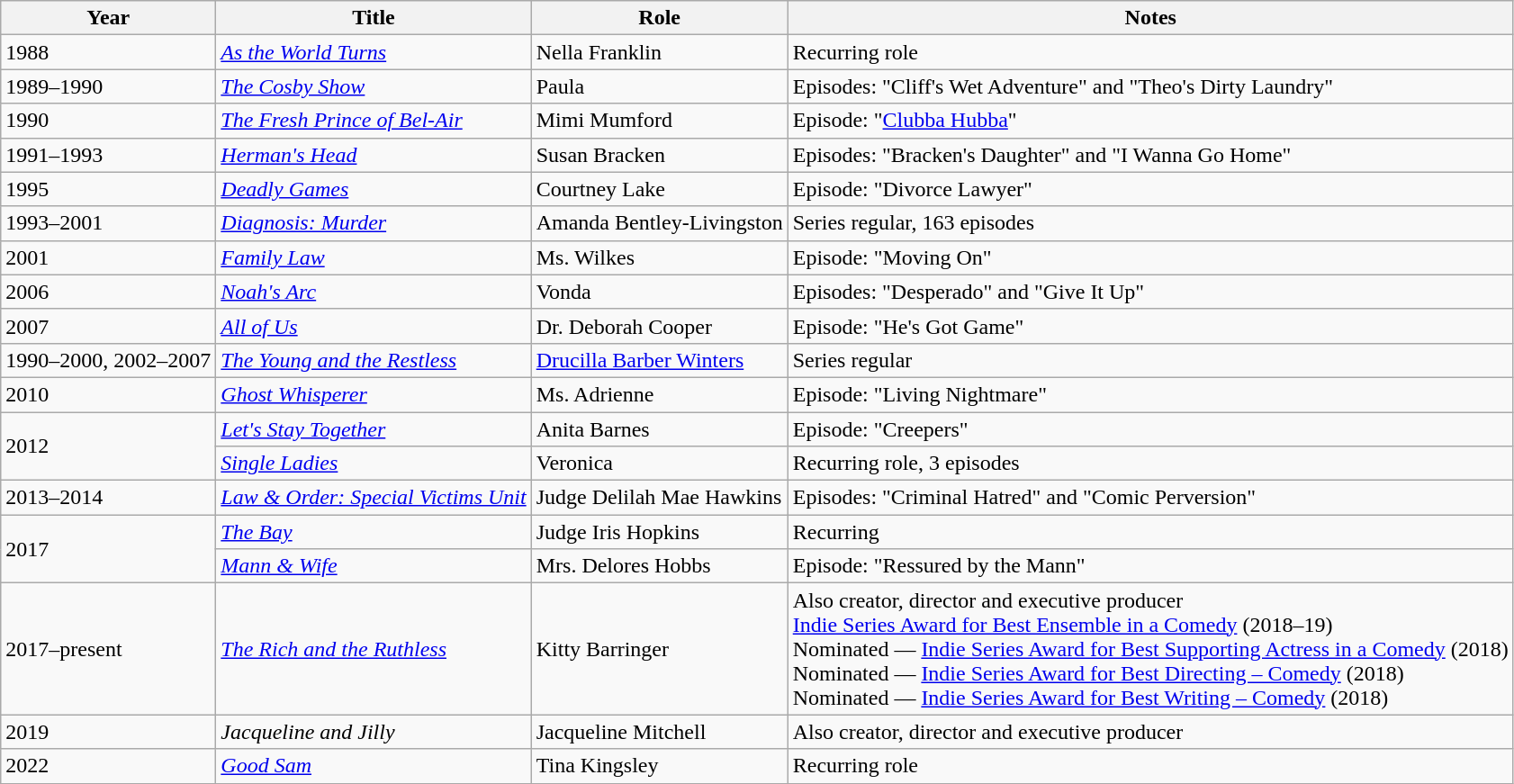<table class="wikitable sortable">
<tr>
<th>Year</th>
<th>Title</th>
<th>Role</th>
<th class="unsortable">Notes</th>
</tr>
<tr>
<td>1988</td>
<td><em><a href='#'>As the World Turns</a></em></td>
<td>Nella Franklin</td>
<td>Recurring role</td>
</tr>
<tr>
<td>1989–1990</td>
<td><em><a href='#'>The Cosby Show</a></em></td>
<td>Paula</td>
<td>Episodes: "Cliff's Wet Adventure" and "Theo's Dirty Laundry"</td>
</tr>
<tr>
<td>1990</td>
<td><em><a href='#'>The Fresh Prince of Bel-Air</a></em></td>
<td>Mimi Mumford</td>
<td>Episode: "<a href='#'>Clubba Hubba</a>"</td>
</tr>
<tr>
<td>1991–1993</td>
<td><em><a href='#'>Herman's Head</a></em></td>
<td>Susan Bracken</td>
<td>Episodes: "Bracken's Daughter" and "I Wanna Go Home"</td>
</tr>
<tr>
<td>1995</td>
<td><em><a href='#'>Deadly Games</a></em></td>
<td>Courtney Lake</td>
<td>Episode: "Divorce Lawyer"</td>
</tr>
<tr>
<td>1993–2001</td>
<td><em><a href='#'>Diagnosis: Murder</a></em></td>
<td>Amanda Bentley-Livingston</td>
<td>Series regular, 163 episodes</td>
</tr>
<tr>
<td>2001</td>
<td><em><a href='#'>Family Law</a></em></td>
<td>Ms. Wilkes</td>
<td>Episode: "Moving On"</td>
</tr>
<tr>
<td>2006</td>
<td><em><a href='#'>Noah's Arc</a></em></td>
<td>Vonda</td>
<td>Episodes: "Desperado" and "Give It Up"</td>
</tr>
<tr>
<td>2007</td>
<td><em><a href='#'>All of Us</a></em></td>
<td>Dr. Deborah Cooper</td>
<td>Episode: "He's Got Game"</td>
</tr>
<tr>
<td>1990–2000, 2002–2007</td>
<td><em><a href='#'>The Young and the Restless</a></em></td>
<td><a href='#'>Drucilla Barber Winters</a></td>
<td>Series regular</td>
</tr>
<tr>
<td>2010</td>
<td><em><a href='#'>Ghost Whisperer</a></em></td>
<td>Ms. Adrienne</td>
<td>Episode: "Living Nightmare"</td>
</tr>
<tr>
<td rowspan="2">2012</td>
<td><em><a href='#'>Let's Stay Together</a></em></td>
<td>Anita Barnes</td>
<td>Episode: "Creepers"</td>
</tr>
<tr>
<td><em><a href='#'>Single Ladies</a></em></td>
<td>Veronica</td>
<td>Recurring role, 3 episodes</td>
</tr>
<tr>
<td>2013–2014</td>
<td><em><a href='#'>Law & Order: Special Victims Unit</a></em></td>
<td>Judge Delilah Mae Hawkins</td>
<td>Episodes: "Criminal Hatred" and "Comic Perversion"</td>
</tr>
<tr>
<td rowspan="2">2017</td>
<td><em><a href='#'>The Bay</a></em></td>
<td>Judge Iris Hopkins</td>
<td>Recurring</td>
</tr>
<tr>
<td><em><a href='#'>Mann & Wife</a></em></td>
<td>Mrs. Delores Hobbs</td>
<td>Episode: "Ressured by the Mann"</td>
</tr>
<tr>
<td>2017–present</td>
<td><em><a href='#'>The Rich and the Ruthless</a></em></td>
<td>Kitty Barringer</td>
<td>Also creator, director and executive producer<br><a href='#'>Indie Series Award for Best Ensemble in a Comedy</a> (2018–19)<br>Nominated — <a href='#'>Indie Series Award for Best Supporting Actress in a Comedy</a> (2018)<br>Nominated — <a href='#'>Indie Series Award for Best Directing – Comedy</a> (2018)<br>Nominated — <a href='#'>Indie Series Award for Best Writing – Comedy</a> (2018)</td>
</tr>
<tr>
<td>2019</td>
<td><em>Jacqueline and Jilly</em></td>
<td>Jacqueline Mitchell</td>
<td>Also creator, director and executive producer</td>
</tr>
<tr>
<td>2022</td>
<td><em><a href='#'>Good Sam</a></em></td>
<td>Tina Kingsley</td>
<td>Recurring role</td>
</tr>
</table>
